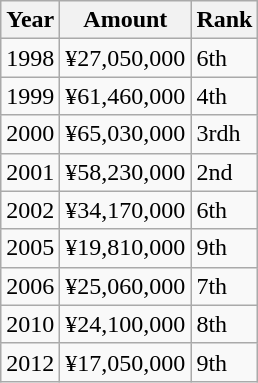<table class="wikitable">
<tr>
<th>Year</th>
<th>Amount</th>
<th>Rank</th>
</tr>
<tr>
<td>1998</td>
<td>¥27,050,000</td>
<td>6th</td>
</tr>
<tr>
<td>1999</td>
<td>¥61,460,000</td>
<td>4th</td>
</tr>
<tr>
<td>2000</td>
<td>¥65,030,000</td>
<td>3rdh</td>
</tr>
<tr>
<td>2001</td>
<td>¥58,230,000</td>
<td>2nd</td>
</tr>
<tr>
<td>2002</td>
<td>¥34,170,000</td>
<td>6th</td>
</tr>
<tr>
<td>2005</td>
<td>¥19,810,000</td>
<td>9th</td>
</tr>
<tr>
<td>2006</td>
<td>¥25,060,000</td>
<td>7th</td>
</tr>
<tr>
<td>2010</td>
<td>¥24,100,000</td>
<td>8th</td>
</tr>
<tr>
<td>2012</td>
<td>¥17,050,000</td>
<td>9th</td>
</tr>
</table>
